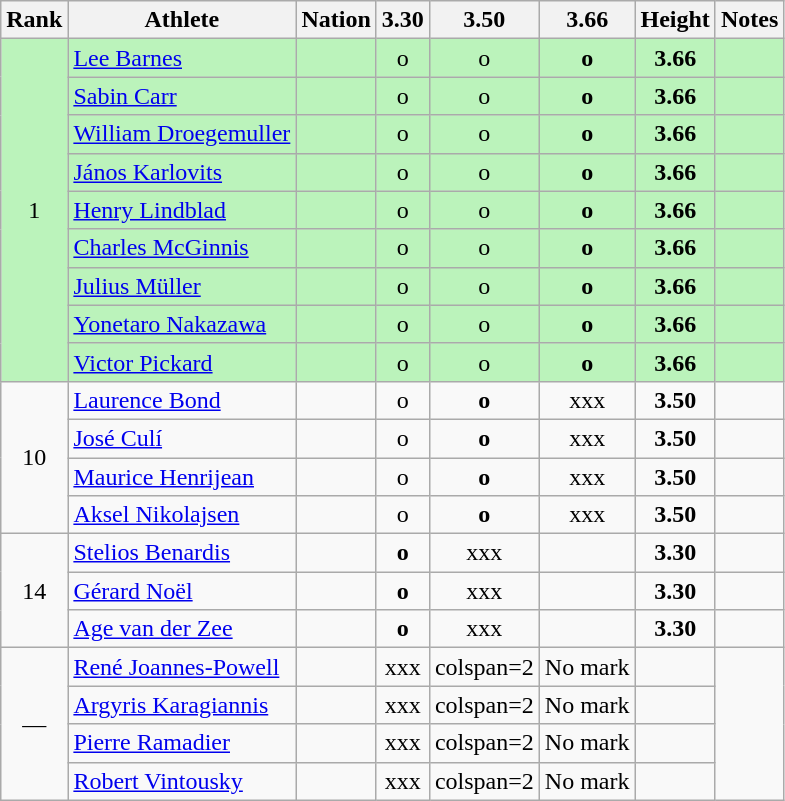<table class="wikitable sortable" style=text-align:center>
<tr>
<th>Rank</th>
<th>Athlete</th>
<th>Nation</th>
<th>3.30</th>
<th>3.50</th>
<th>3.66</th>
<th>Height</th>
<th>Notes</th>
</tr>
<tr bgcolor=bbf3bb>
<td rowspan=9>1</td>
<td align=left><a href='#'>Lee Barnes</a></td>
<td align=left></td>
<td>o</td>
<td>o</td>
<td><strong>o</strong></td>
<td><strong>3.66</strong></td>
<td></td>
</tr>
<tr bgcolor=bbf3bb>
<td align=left><a href='#'>Sabin Carr</a></td>
<td align=left></td>
<td>o</td>
<td>o</td>
<td><strong>o</strong></td>
<td><strong>3.66</strong></td>
<td></td>
</tr>
<tr bgcolor=bbf3bb>
<td align=left><a href='#'>William Droegemuller</a></td>
<td align=left></td>
<td>o</td>
<td>o</td>
<td><strong>o</strong></td>
<td><strong>3.66</strong></td>
<td></td>
</tr>
<tr bgcolor=bbf3bb>
<td align=left><a href='#'>János Karlovits</a></td>
<td align=left></td>
<td>o</td>
<td>o</td>
<td><strong>o</strong></td>
<td><strong>3.66</strong></td>
<td></td>
</tr>
<tr bgcolor=bbf3bb>
<td align=left><a href='#'>Henry Lindblad</a></td>
<td align=left></td>
<td>o</td>
<td>o</td>
<td><strong>o</strong></td>
<td><strong>3.66</strong></td>
<td></td>
</tr>
<tr bgcolor=bbf3bb>
<td align=left><a href='#'>Charles McGinnis</a></td>
<td align=left></td>
<td>o</td>
<td>o</td>
<td><strong>o</strong></td>
<td><strong>3.66</strong></td>
<td></td>
</tr>
<tr bgcolor=bbf3bb>
<td align=left><a href='#'>Julius Müller</a></td>
<td align=left></td>
<td>o</td>
<td>o</td>
<td><strong>o</strong></td>
<td><strong>3.66</strong></td>
<td></td>
</tr>
<tr bgcolor=bbf3bb>
<td align=left><a href='#'>Yonetaro Nakazawa</a></td>
<td align=left></td>
<td>o</td>
<td>o</td>
<td><strong>o</strong></td>
<td><strong>3.66</strong></td>
<td></td>
</tr>
<tr bgcolor=bbf3bb>
<td align=left><a href='#'>Victor Pickard</a></td>
<td align=left></td>
<td>o</td>
<td>o</td>
<td><strong>o</strong></td>
<td><strong>3.66</strong></td>
<td></td>
</tr>
<tr>
<td rowspan=4>10</td>
<td align=left><a href='#'>Laurence Bond</a></td>
<td align=left></td>
<td>o</td>
<td><strong>o</strong></td>
<td>xxx</td>
<td><strong>3.50</strong></td>
<td></td>
</tr>
<tr>
<td align=left><a href='#'>José Culí</a></td>
<td align=left></td>
<td>o</td>
<td><strong>o</strong></td>
<td>xxx</td>
<td><strong>3.50</strong></td>
<td></td>
</tr>
<tr>
<td align=left><a href='#'>Maurice Henrijean</a></td>
<td align=left></td>
<td>o</td>
<td><strong>o</strong></td>
<td>xxx</td>
<td><strong>3.50</strong></td>
<td></td>
</tr>
<tr>
<td align=left><a href='#'>Aksel Nikolajsen</a></td>
<td align=left></td>
<td>o</td>
<td><strong>o</strong></td>
<td>xxx</td>
<td><strong>3.50</strong></td>
<td></td>
</tr>
<tr>
<td rowspan=3>14</td>
<td align=left><a href='#'>Stelios Benardis</a></td>
<td align=left></td>
<td><strong>o</strong></td>
<td>xxx</td>
<td></td>
<td><strong>3.30</strong></td>
<td></td>
</tr>
<tr>
<td align=left><a href='#'>Gérard Noël</a></td>
<td align=left></td>
<td><strong>o</strong></td>
<td>xxx</td>
<td></td>
<td><strong>3.30</strong></td>
<td></td>
</tr>
<tr>
<td align=left><a href='#'>Age van der Zee</a></td>
<td align=left></td>
<td><strong>o</strong></td>
<td>xxx</td>
<td></td>
<td><strong>3.30</strong></td>
<td></td>
</tr>
<tr>
<td rowspan=4 data-sort-value=17>—</td>
<td align=left><a href='#'>René Joannes-Powell</a></td>
<td align=left></td>
<td>xxx</td>
<td>colspan=2 </td>
<td data-sort-value=1.00>No mark</td>
<td></td>
</tr>
<tr>
<td align=left><a href='#'>Argyris Karagiannis</a></td>
<td align=left></td>
<td>xxx</td>
<td>colspan=2 </td>
<td data-sort-value=1.00>No mark</td>
<td></td>
</tr>
<tr>
<td align=left><a href='#'>Pierre Ramadier</a></td>
<td align=left></td>
<td>xxx</td>
<td>colspan=2 </td>
<td data-sort-value=1.00>No mark</td>
<td></td>
</tr>
<tr>
<td align=left><a href='#'>Robert Vintousky</a></td>
<td align=left></td>
<td>xxx</td>
<td>colspan=2 </td>
<td data-sort-value=1.00>No mark</td>
<td></td>
</tr>
</table>
